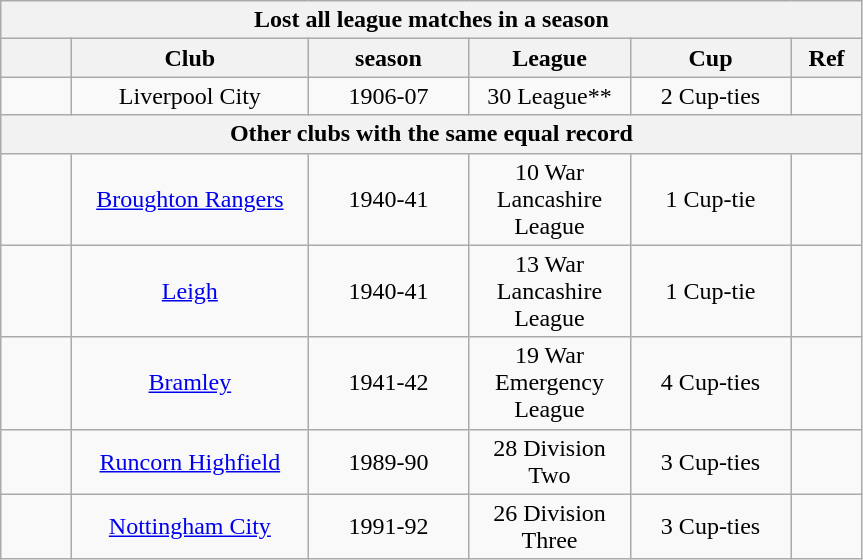<table class="wikitable" style="text-align:center;">
<tr>
<th colspan=7 abbr="National">Lost all league matches in a season</th>
</tr>
<tr>
<th width=40 abbr="how much"></th>
<th width=150 abbr="how much">Club</th>
<th width=100 abbr="dates">season</th>
<th width=100 abbr="details">League</th>
<th width=100 abbr="details">Cup</th>
<th width=40 abbr="Ref">Ref</th>
</tr>
<tr>
<td></td>
<td>Liverpool City</td>
<td>1906-07</td>
<td>30 League**</td>
<td>2 Cup-ties</td>
<td></td>
</tr>
<tr>
<th colspan=7 abbr="Others">Other clubs with the same equal record</th>
</tr>
<tr>
<td></td>
<td><a href='#'>Broughton Rangers</a></td>
<td>1940-41</td>
<td>10 War Lancashire League</td>
<td>1 Cup-tie</td>
<td></td>
</tr>
<tr>
<td></td>
<td><a href='#'>Leigh</a></td>
<td>1940-41</td>
<td>13 War Lancashire League</td>
<td>1 Cup-tie</td>
<td></td>
</tr>
<tr>
<td></td>
<td><a href='#'>Bramley</a></td>
<td>1941-42</td>
<td>19 War Emergency League</td>
<td>4 Cup-ties</td>
<td></td>
</tr>
<tr>
<td></td>
<td><a href='#'>Runcorn Highfield</a></td>
<td>1989-90</td>
<td>28 Division Two</td>
<td>3 Cup-ties</td>
<td></td>
</tr>
<tr>
<td></td>
<td><a href='#'>Nottingham City</a></td>
<td>1991-92</td>
<td>26 Division Three</td>
<td>3 Cup-ties</td>
<td></td>
</tr>
</table>
